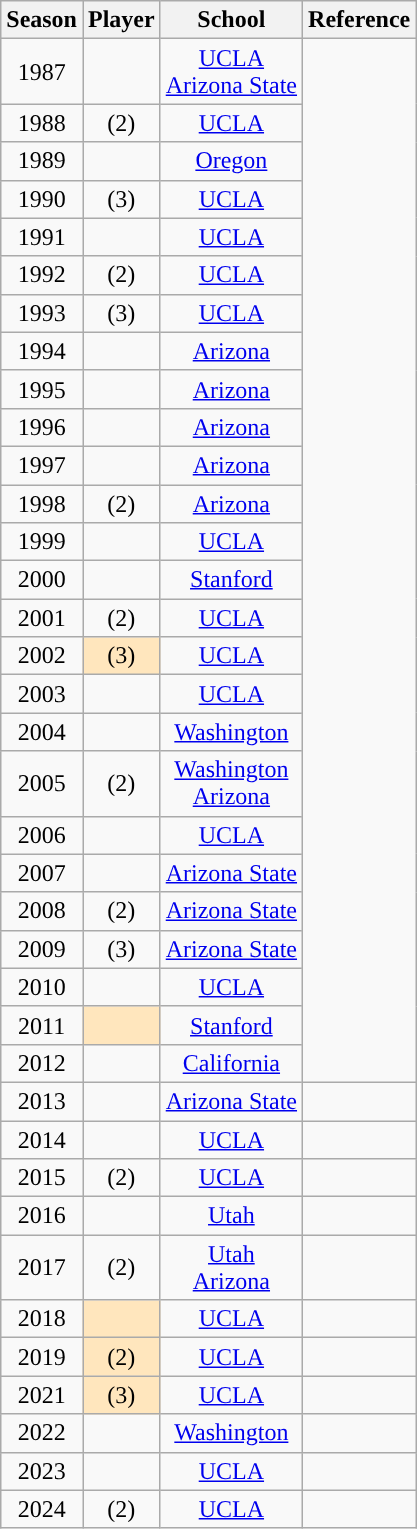<table class="wikitable sortable">
<tr>
<th>Season</th>
<th>Player</th>
<th>School</th>
<th class="unsortable">Reference</th>
</tr>
<tr align=center>
<td>1987</td>
<td><br></td>
<td><a href='#'>UCLA</a><br><a href='#'>Arizona State</a></td>
<td rowspan="26"></td>
</tr>
<tr align=center>
<td>1988</td>
<td> (2)</td>
<td><a href='#'>UCLA</a></td>
</tr>
<tr align=center>
<td>1989</td>
<td></td>
<td><a href='#'>Oregon</a></td>
</tr>
<tr align=center>
<td>1990</td>
<td> (3)</td>
<td><a href='#'>UCLA</a></td>
</tr>
<tr align=center>
<td>1991</td>
<td></td>
<td><a href='#'>UCLA</a></td>
</tr>
<tr align=center>
<td>1992</td>
<td> (2)</td>
<td><a href='#'>UCLA</a></td>
</tr>
<tr align=center>
<td>1993</td>
<td> (3)</td>
<td><a href='#'>UCLA</a></td>
</tr>
<tr align=center>
<td>1994</td>
<td></td>
<td><a href='#'>Arizona</a></td>
</tr>
<tr align=center>
<td>1995</td>
<td></td>
<td><a href='#'>Arizona</a></td>
</tr>
<tr align=center>
<td>1996</td>
<td></td>
<td><a href='#'>Arizona</a></td>
</tr>
<tr align=center>
<td>1997</td>
<td></td>
<td><a href='#'>Arizona</a></td>
</tr>
<tr align=center>
<td>1998</td>
<td> (2)</td>
<td><a href='#'>Arizona</a></td>
</tr>
<tr align=center>
<td>1999</td>
<td></td>
<td><a href='#'>UCLA</a></td>
</tr>
<tr align=center>
<td>2000</td>
<td></td>
<td><a href='#'>Stanford</a></td>
</tr>
<tr align=center>
<td>2001</td>
<td> (2)</td>
<td><a href='#'>UCLA</a></td>
</tr>
<tr align=center>
<td>2002</td>
<td style="background:#ffe6bd;"> (3)</td>
<td><a href='#'>UCLA</a></td>
</tr>
<tr align=center>
<td>2003</td>
<td></td>
<td><a href='#'>UCLA</a></td>
</tr>
<tr align=center>
<td>2004</td>
<td></td>
<td><a href='#'>Washington</a></td>
</tr>
<tr align=center>
<td>2005</td>
<td> (2) <br></td>
<td><a href='#'>Washington</a> <br> <a href='#'>Arizona</a></td>
</tr>
<tr align=center>
<td>2006</td>
<td></td>
<td><a href='#'>UCLA</a></td>
</tr>
<tr align=center>
<td>2007</td>
<td></td>
<td><a href='#'>Arizona State</a></td>
</tr>
<tr align=center>
<td>2008</td>
<td> (2)</td>
<td><a href='#'>Arizona State</a></td>
</tr>
<tr align=center>
<td>2009</td>
<td> (3)</td>
<td><a href='#'>Arizona State</a></td>
</tr>
<tr align=center>
<td>2010</td>
<td></td>
<td><a href='#'>UCLA</a></td>
</tr>
<tr align=center>
<td>2011</td>
<td style="background:#ffe6bd;"></td>
<td><a href='#'>Stanford</a></td>
</tr>
<tr align=center>
<td>2012</td>
<td></td>
<td><a href='#'>California</a></td>
</tr>
<tr align=center>
<td>2013</td>
<td></td>
<td><a href='#'>Arizona State</a></td>
<td style="text-align:center;"></td>
</tr>
<tr align=center>
<td>2014</td>
<td></td>
<td><a href='#'>UCLA</a></td>
<td style="text-align:center;"></td>
</tr>
<tr align=center>
<td>2015</td>
<td> (2)</td>
<td><a href='#'>UCLA</a></td>
<td style="text-align:center;"></td>
</tr>
<tr align=center>
<td>2016</td>
<td></td>
<td><a href='#'>Utah</a></td>
<td style="text-align:center;"></td>
</tr>
<tr align=center>
<td>2017</td>
<td> (2) <br></td>
<td><a href='#'>Utah</a><br><a href='#'>Arizona</a></td>
<td style="text-align:center;"></td>
</tr>
<tr align=center>
<td>2018</td>
<td style="background:#ffe6bd;"></td>
<td><a href='#'>UCLA</a></td>
<td style="text-align:center;"></td>
</tr>
<tr align=center>
<td>2019</td>
<td style="background:#ffe6bd;"> (2)</td>
<td><a href='#'>UCLA</a></td>
<td style="text-align:center;"></td>
</tr>
<tr align=center>
<td>2021</td>
<td style="background:#ffe6bd;"> (3)</td>
<td><a href='#'>UCLA</a></td>
<td style="text-align:center;"></td>
</tr>
<tr align=center>
<td>2022</td>
<td></td>
<td><a href='#'>Washington</a></td>
<td style="text-align:center;"></td>
</tr>
<tr align=center>
<td>2023</td>
<td></td>
<td><a href='#'>UCLA</a></td>
<td style="text-align:center;"></td>
</tr>
<tr align=center>
<td>2024</td>
<td> (2)</td>
<td><a href='#'>UCLA</a></td>
<td style="text-align:center;"></td>
</tr>
</table>
